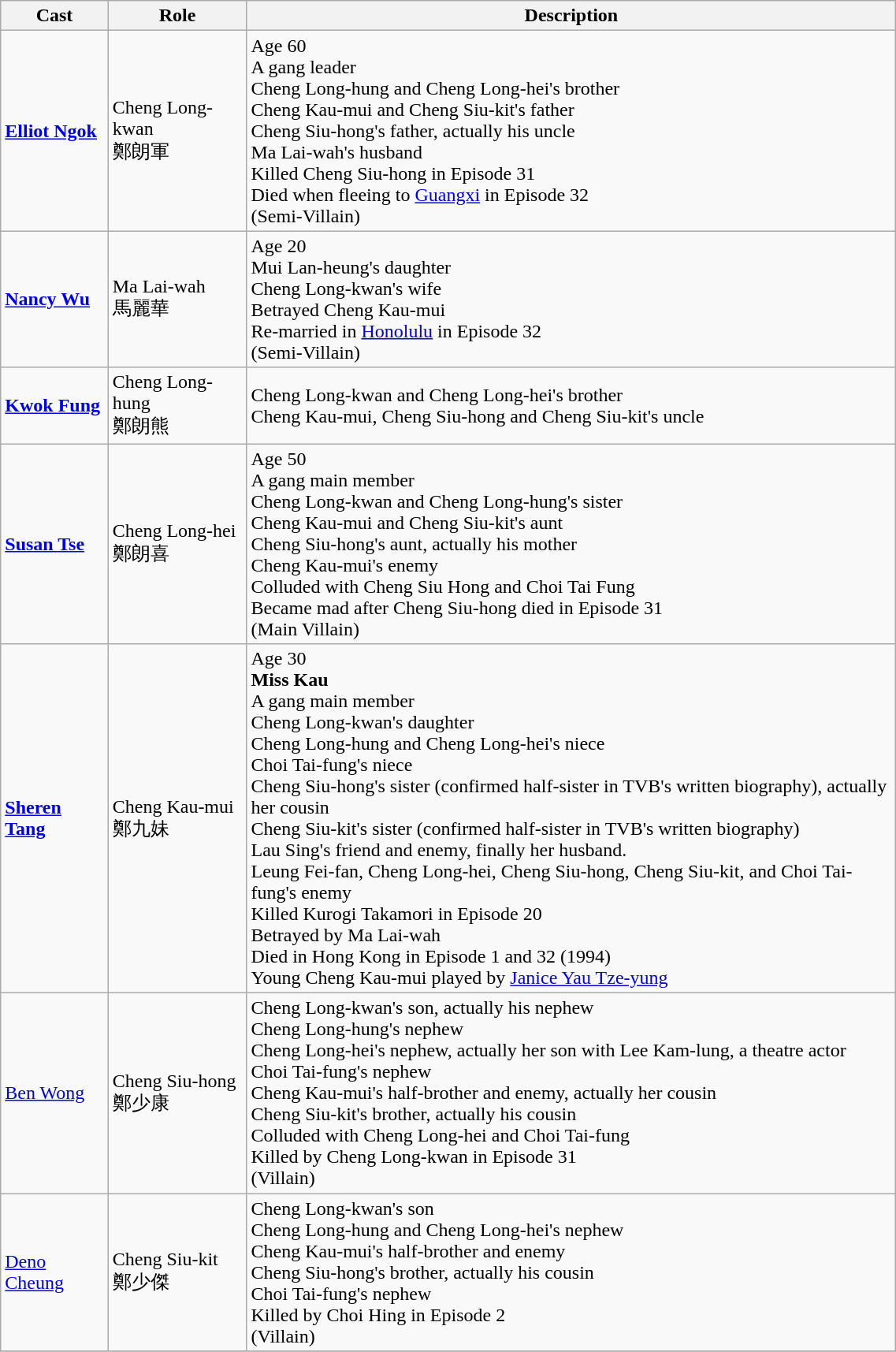<table class="wikitable" width="60%">
<tr>
<th>Cast</th>
<th>Role</th>
<th>Description</th>
</tr>
<tr>
<td><strong><a href='#'>Elliot Ngok</a></strong></td>
<td>Cheng Long-kwan<br>鄭朗軍</td>
<td>Age 60<br>A gang leader<br>Cheng Long-hung and Cheng Long-hei's brother<br>Cheng Kau-mui and Cheng Siu-kit's father<br>Cheng Siu-hong's father, actually his uncle<br>Ma Lai-wah's husband<br>Killed Cheng Siu-hong in Episode 31<br>Died when fleeing to <a href='#'>Guangxi</a> in Episode 32<br>(Semi-Villain)</td>
</tr>
<tr>
<td><strong><a href='#'>Nancy Wu</a></strong></td>
<td>Ma Lai-wah <br> 馬麗華</td>
<td>Age 20<br>Mui Lan-heung's daughter<br>Cheng Long-kwan's wife<br>Betrayed Cheng Kau-mui<br>Re-married in <a href='#'>Honolulu</a> in Episode 32<br>(Semi-Villain)</td>
</tr>
<tr>
<td><strong><a href='#'>Kwok Fung</a></strong></td>
<td>Cheng Long-hung<br>鄭朗熊</td>
<td>Cheng Long-kwan and Cheng Long-hei's brother<br>Cheng Kau-mui, Cheng Siu-hong and Cheng Siu-kit's uncle</td>
</tr>
<tr>
<td><strong><a href='#'>Susan Tse</a></strong></td>
<td>Cheng Long-hei<br>鄭朗喜</td>
<td>Age 50<br>A gang main member<br>Cheng Long-kwan and Cheng Long-hung's sister<br>Cheng Kau-mui and Cheng Siu-kit's aunt<br>Cheng Siu-hong's aunt, actually his mother<br>Cheng Kau-mui's enemy<br>Colluded with Cheng Siu Hong and Choi Tai Fung<br>Became mad after Cheng Siu-hong died in Episode 31<br>(Main Villain)</td>
</tr>
<tr>
<td><strong><a href='#'>Sheren Tang</a></strong></td>
<td>Cheng Kau-mui<br>鄭九妹</td>
<td>Age 30<br><strong>Miss Kau</strong><br>A gang main member<br>Cheng Long-kwan's daughter<br>Cheng Long-hung and Cheng Long-hei's niece<br>Choi Tai-fung's niece<br>Cheng Siu-hong's sister (confirmed half-sister in TVB's written biography), actually her cousin<br>Cheng Siu-kit's sister (confirmed half-sister in TVB's written biography)<br>Lau Sing's friend and enemy, finally her husband.<br>Leung Fei-fan, Cheng Long-hei, Cheng Siu-hong, Cheng Siu-kit, and Choi Tai-fung's enemy<br>Killed Kurogi Takamori in Episode 20<br>Betrayed by Ma Lai-wah<br>Died in Hong Kong in Episode 1 and 32 (1994)<br>Young Cheng Kau-mui played by <a href='#'>Janice Yau Tze-yung</a></td>
</tr>
<tr>
<td><a href='#'>Ben Wong</a></td>
<td>Cheng Siu-hong<br>鄭少康</td>
<td>Cheng Long-kwan's son, actually his nephew<br>Cheng Long-hung's nephew<br>Cheng Long-hei's nephew, actually her son with Lee Kam-lung, a theatre actor<br>Choi Tai-fung's nephew<br>Cheng Kau-mui's half-brother and enemy, actually her cousin<br>Cheng Siu-kit's brother, actually his cousin<br>Colluded with Cheng Long-hei and Choi Tai-fung<br>Killed by Cheng Long-kwan in Episode 31<br>(Villain)</td>
</tr>
<tr>
<td><a href='#'>Deno Cheung</a></td>
<td>Cheng Siu-kit<br>鄭少傑</td>
<td>Cheng Long-kwan's son<br>Cheng Long-hung and Cheng Long-hei's nephew<br>Cheng Kau-mui's half-brother and enemy<br>Cheng Siu-hong's brother, actually his cousin<br>Choi Tai-fung's nephew<br>Killed by Choi Hing in Episode 2<br>(Villain)</td>
</tr>
<tr>
</tr>
</table>
